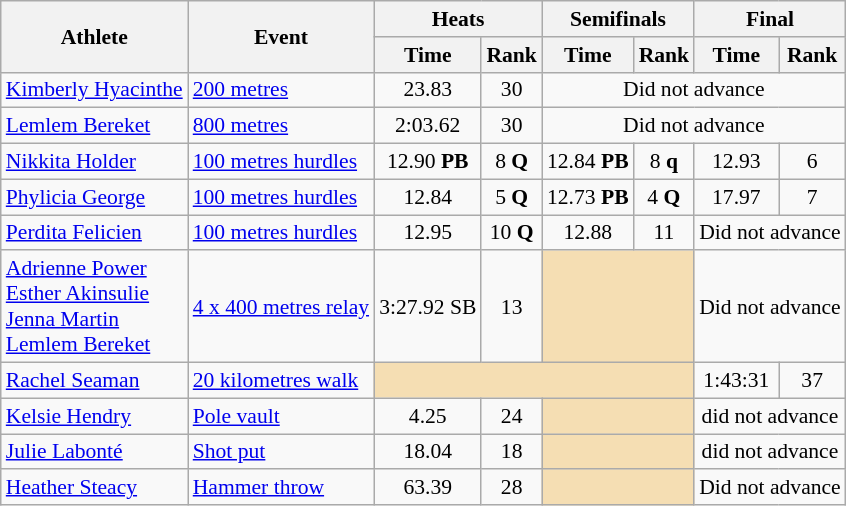<table class=wikitable style="font-size:90%">
<tr>
<th rowspan="2">Athlete</th>
<th rowspan="2">Event</th>
<th colspan="2">Heats</th>
<th colspan="2">Semifinals</th>
<th colspan="2">Final</th>
</tr>
<tr>
<th>Time</th>
<th>Rank</th>
<th>Time</th>
<th>Rank</th>
<th>Time</th>
<th>Rank</th>
</tr>
<tr>
<td><a href='#'>Kimberly Hyacinthe</a></td>
<td><a href='#'>200 metres</a></td>
<td align=center>23.83</td>
<td align=center>30</td>
<td colspan="4" align=center>Did not advance</td>
</tr>
<tr>
<td><a href='#'>Lemlem Bereket</a></td>
<td><a href='#'>800 metres</a></td>
<td align=center>2:03.62</td>
<td align=center>30</td>
<td colspan="4" align=center>Did not advance</td>
</tr>
<tr>
<td><a href='#'>Nikkita Holder</a></td>
<td><a href='#'>100 metres hurdles</a></td>
<td align=center>12.90 <strong>PB</strong></td>
<td align=center>8 <strong>Q</strong></td>
<td align=center>12.84 <strong>PB</strong></td>
<td align=center>8 <strong>q</strong></td>
<td align=center>12.93</td>
<td align=center>6</td>
</tr>
<tr>
<td><a href='#'>Phylicia George</a></td>
<td><a href='#'>100 metres hurdles</a></td>
<td align=center>12.84</td>
<td align=center>5 <strong>Q</strong></td>
<td align=center>12.73 <strong>PB</strong></td>
<td align=center>4 <strong>Q</strong></td>
<td align=center>17.97</td>
<td align=center>7</td>
</tr>
<tr>
<td><a href='#'>Perdita Felicien</a></td>
<td><a href='#'>100 metres hurdles</a></td>
<td align=center>12.95</td>
<td align=center>10 <strong>Q</strong></td>
<td align=center>12.88</td>
<td align=center>11</td>
<td colspan="2" align=center>Did not advance</td>
</tr>
<tr>
<td><a href='#'>Adrienne Power</a><br><a href='#'>Esther Akinsulie</a><br><a href='#'>Jenna Martin</a><br><a href='#'>Lemlem Bereket</a><br></td>
<td><a href='#'>4 x 400 metres relay</a></td>
<td align=center>3:27.92 SB</td>
<td align=center>13</td>
<td colspan= 2 bgcolor="wheat"></td>
<td colspan="2" align=center>Did not advance</td>
</tr>
<tr>
<td><a href='#'>Rachel Seaman</a></td>
<td><a href='#'>20 kilometres walk</a></td>
<td colspan= 4 bgcolor="wheat"></td>
<td align=center>1:43:31</td>
<td align=center>37</td>
</tr>
<tr>
<td><a href='#'>Kelsie Hendry</a></td>
<td><a href='#'>Pole vault</a></td>
<td align=center>4.25</td>
<td align=center>24</td>
<td colspan= 2 bgcolor="wheat"></td>
<td align=center colspan=2>did not advance</td>
</tr>
<tr>
<td><a href='#'>Julie Labonté</a></td>
<td><a href='#'>Shot put</a></td>
<td align=center>18.04</td>
<td align=center>18</td>
<td colspan= 2 bgcolor="wheat"></td>
<td align=center colspan=2>did not advance</td>
</tr>
<tr>
<td><a href='#'>Heather Steacy</a></td>
<td><a href='#'>Hammer throw</a></td>
<td align=center>63.39</td>
<td align=center>28</td>
<td colspan= 2 bgcolor="wheat"></td>
<td colspan="2" align=center>Did not advance</td>
</tr>
</table>
